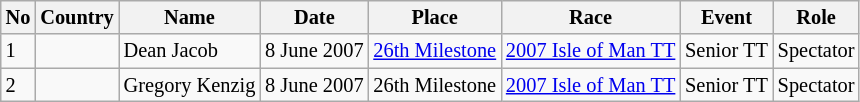<table class="wikitable" border="1" style="font-size: 85%;">
<tr>
<th>No</th>
<th>Country</th>
<th>Name</th>
<th>Date</th>
<th>Place</th>
<th>Race</th>
<th>Event</th>
<th>Role</th>
</tr>
<tr>
<td>1</td>
<td></td>
<td>Dean Jacob</td>
<td>8 June 2007</td>
<td><a href='#'>26th Milestone</a></td>
<td><a href='#'>2007 Isle of Man TT</a></td>
<td>Senior TT</td>
<td>Spectator</td>
</tr>
<tr>
<td>2</td>
<td></td>
<td>Gregory Kenzig</td>
<td>8 June 2007</td>
<td>26th Milestone</td>
<td><a href='#'>2007 Isle of Man TT</a></td>
<td>Senior TT</td>
<td>Spectator</td>
</tr>
</table>
